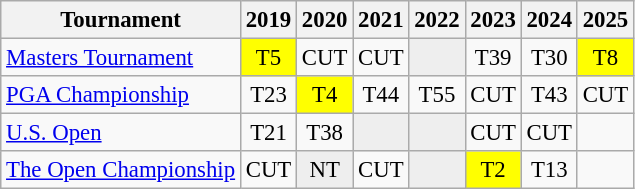<table class="wikitable" style="font-size:95%;text-align:center;">
<tr>
<th>Tournament</th>
<th>2019</th>
<th>2020</th>
<th>2021</th>
<th>2022</th>
<th>2023</th>
<th>2024</th>
<th>2025</th>
</tr>
<tr>
<td align=left><a href='#'>Masters Tournament</a></td>
<td style="background:yellow;">T5</td>
<td>CUT</td>
<td>CUT</td>
<td style="background:#eeeeee;"></td>
<td>T39</td>
<td>T30</td>
<td style="background:yellow;">T8</td>
</tr>
<tr>
<td align=left><a href='#'>PGA Championship</a></td>
<td>T23</td>
<td style="background:yellow;">T4</td>
<td>T44</td>
<td>T55</td>
<td>CUT</td>
<td>T43</td>
<td>CUT</td>
</tr>
<tr>
<td align=left><a href='#'>U.S. Open</a></td>
<td>T21</td>
<td>T38</td>
<td style="background:#eeeeee;"></td>
<td style="background:#eeeeee;"></td>
<td>CUT</td>
<td>CUT</td>
<td></td>
</tr>
<tr>
<td align=left><a href='#'>The Open Championship</a></td>
<td>CUT</td>
<td style="background:#eeeeee;">NT</td>
<td>CUT</td>
<td style="background:#eeeeee;"></td>
<td style="background:yellow;">T2</td>
<td>T13</td>
<td></td>
</tr>
</table>
